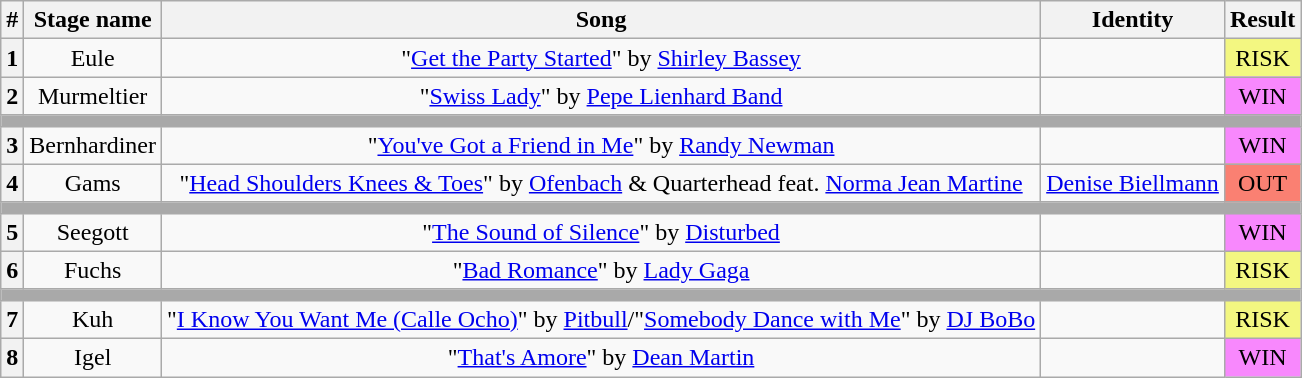<table class="wikitable plainrowheaders" style="text-align: center">
<tr>
<th>#</th>
<th>Stage name</th>
<th>Song</th>
<th>Identity</th>
<th>Result</th>
</tr>
<tr>
<th>1</th>
<td>Eule</td>
<td>"<a href='#'>Get the Party Started</a>" by <a href='#'>Shirley Bassey</a></td>
<td></td>
<td bgcolor="#F3F781">RISK</td>
</tr>
<tr>
<th>2</th>
<td>Murmeltier</td>
<td>"<a href='#'>Swiss Lady</a>" by <a href='#'>Pepe Lienhard Band</a></td>
<td></td>
<td bgcolor=#F888FD>WIN</td>
</tr>
<tr>
<td colspan="5" style="background:darkgray"></td>
</tr>
<tr>
<th>3</th>
<td>Bernhardiner</td>
<td>"<a href='#'>You've Got a Friend in Me</a>" by <a href='#'>Randy Newman</a></td>
<td></td>
<td bgcolor=#F888FD>WIN</td>
</tr>
<tr>
<th>4</th>
<td>Gams</td>
<td>"<a href='#'>Head Shoulders Knees & Toes</a>" by <a href='#'>Ofenbach</a> & Quarterhead feat. <a href='#'>Norma Jean Martine</a></td>
<td><a href='#'>Denise Biellmann</a></td>
<td bgcolor=salmon>OUT</td>
</tr>
<tr>
<td colspan="5" style="background:darkgray"></td>
</tr>
<tr>
<th>5</th>
<td>Seegott</td>
<td>"<a href='#'>The Sound of Silence</a>" by <a href='#'>Disturbed</a></td>
<td></td>
<td bgcolor=#F888FD>WIN</td>
</tr>
<tr>
<th>6</th>
<td>Fuchs</td>
<td>"<a href='#'>Bad Romance</a>" by <a href='#'>Lady Gaga</a></td>
<td></td>
<td bgcolor="#F3F781">RISK</td>
</tr>
<tr>
<td colspan="5" style="background:darkgray"></td>
</tr>
<tr>
<th>7</th>
<td>Kuh</td>
<td>"<a href='#'>I Know You Want Me (Calle Ocho)</a>" by <a href='#'>Pitbull</a>/"<a href='#'>Somebody Dance with Me</a>" by <a href='#'>DJ BoBo</a></td>
<td></td>
<td bgcolor="#F3F781">RISK</td>
</tr>
<tr>
<th>8</th>
<td>Igel</td>
<td>"<a href='#'>That's Amore</a>" by <a href='#'>Dean Martin</a></td>
<td></td>
<td bgcolor=#F888FD>WIN</td>
</tr>
</table>
